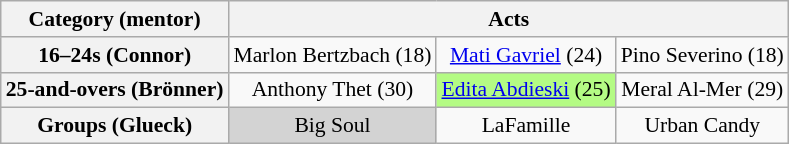<table class="wikitable" style="font-size:90%; text-align:center">
<tr>
<th>Category (mentor)</th>
<th colspan="4">Acts</th>
</tr>
<tr>
<th>16–24s (Connor)</th>
<td>Marlon Bertzbach (18)</td>
<td><a href='#'>Mati Gavriel</a> (24)</td>
<td>Pino Severino (18)</td>
</tr>
<tr>
<th>25-and-overs (Brönner)</th>
<td>Anthony Thet (30)</td>
<td style="background:#B4FB84"><a href='#'>Edita Abdieski</a> (25)</td>
<td>Meral Al-Mer (29)</td>
</tr>
<tr>
<th>Groups (Glueck)</th>
<td style="background:lightgrey">Big Soul</td>
<td>LaFamille</td>
<td>Urban Candy</td>
</tr>
</table>
